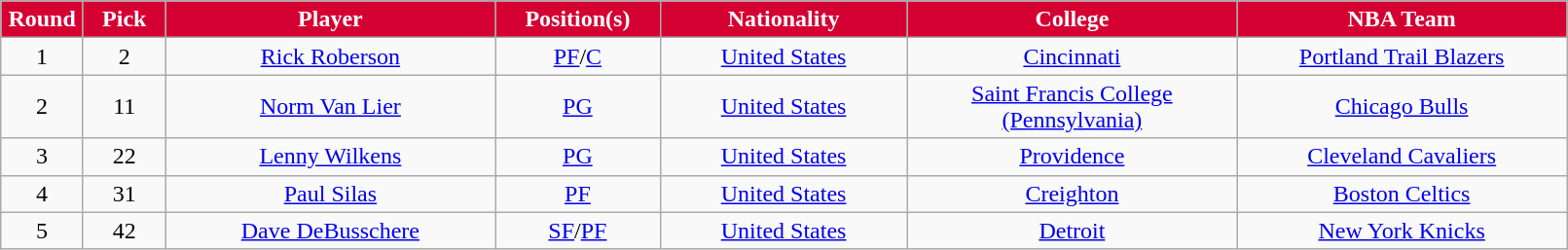<table class="wikitable sortable sortable">
<tr>
<th style="background:#D50032; color:#FFFFFF" width="5%">Round</th>
<th style="background:#D50032; color:#FFFFFF" width="5%">Pick</th>
<th style="background:#D50032; color:#FFFFFF" width="20%">Player</th>
<th style="background:#D50032; color:#FFFFFF" width="10%">Position(s)</th>
<th style="background:#D50032; color:#FFFFFF" width="15%">Nationality</th>
<th style="background:#D50032; color:#FFFFFF" width="20%">College</th>
<th style="background:#D50032; color:#FFFFFF" width="20%">NBA Team</th>
</tr>
<tr style="text-align: center">
<td>1</td>
<td>2</td>
<td><a href='#'>Rick Roberson</a></td>
<td><a href='#'>PF</a>/<a href='#'>C</a></td>
<td> <a href='#'>United States</a></td>
<td><a href='#'>Cincinnati</a></td>
<td><a href='#'>Portland Trail Blazers</a></td>
</tr>
<tr style="text-align: center">
<td>2</td>
<td>11</td>
<td><a href='#'>Norm Van Lier</a></td>
<td><a href='#'>PG</a></td>
<td> <a href='#'>United States</a></td>
<td><a href='#'>Saint Francis College<br>(Pennsylvania)</a></td>
<td><a href='#'>Chicago Bulls</a></td>
</tr>
<tr style="text-align: center">
<td>3</td>
<td>22</td>
<td><a href='#'>Lenny Wilkens</a></td>
<td><a href='#'>PG</a></td>
<td> <a href='#'>United States</a></td>
<td><a href='#'>Providence</a></td>
<td><a href='#'>Cleveland Cavaliers</a></td>
</tr>
<tr style="text-align: center">
<td>4</td>
<td>31</td>
<td><a href='#'>Paul Silas</a></td>
<td><a href='#'>PF</a></td>
<td> <a href='#'>United States</a></td>
<td><a href='#'>Creighton</a></td>
<td><a href='#'>Boston Celtics</a></td>
</tr>
<tr style="text-align: center">
<td>5</td>
<td>42</td>
<td><a href='#'>Dave DeBusschere</a></td>
<td><a href='#'>SF</a>/<a href='#'>PF</a></td>
<td> <a href='#'>United States</a></td>
<td><a href='#'>Detroit</a></td>
<td><a href='#'>New York Knicks</a></td>
</tr>
</table>
